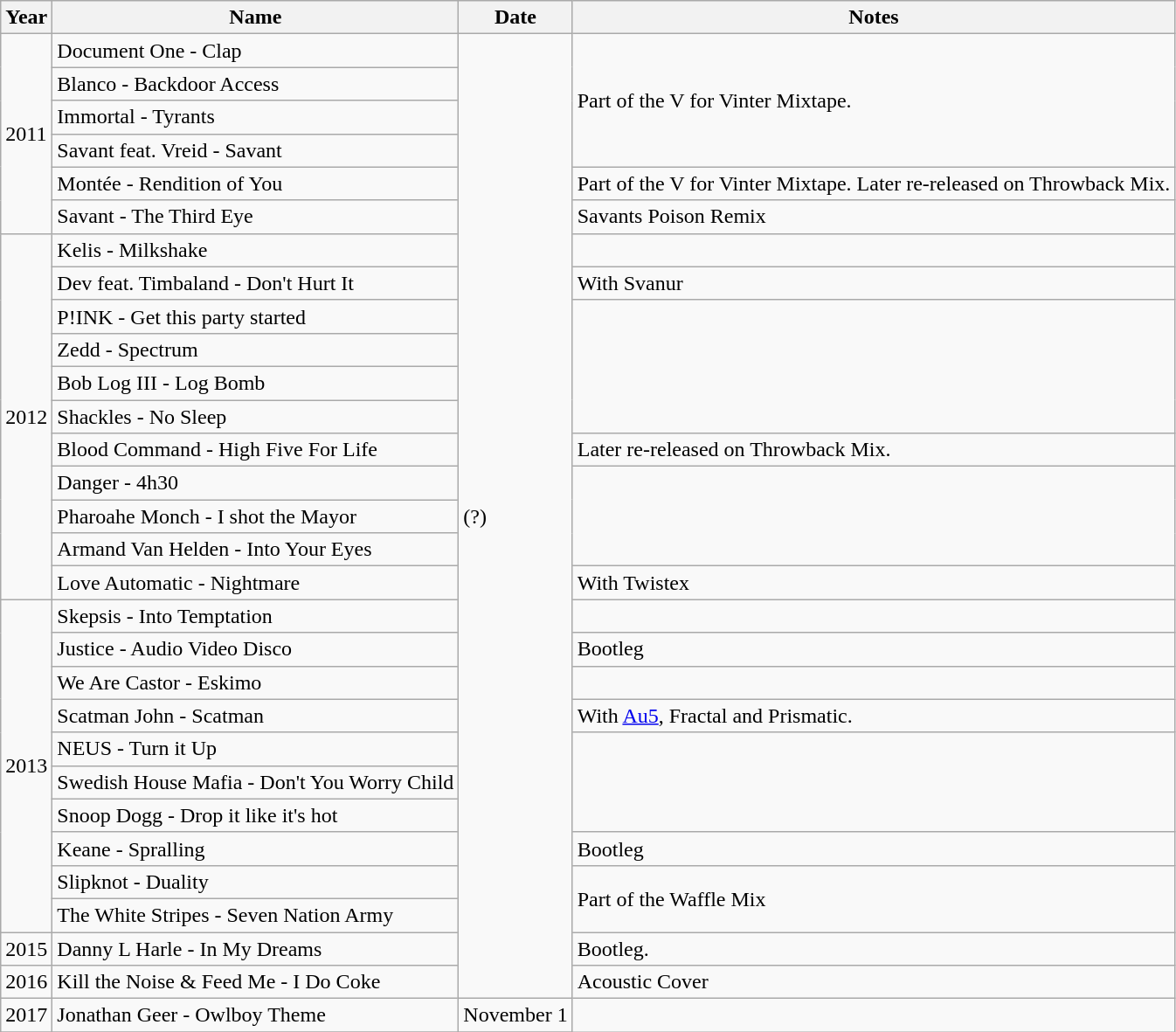<table class="wikitable">
<tr>
<th>Year</th>
<th>Name</th>
<th>Date</th>
<th>Notes</th>
</tr>
<tr>
<td rowspan="6">2011</td>
<td>Document One - Clap</td>
<td rowspan="29">(?)</td>
<td rowspan="4">Part of the V for Vinter Mixtape.</td>
</tr>
<tr>
<td>Blanco - Backdoor Access</td>
</tr>
<tr>
<td>Immortal - Tyrants</td>
</tr>
<tr>
<td>Savant feat. Vreid - Savant</td>
</tr>
<tr>
<td>Montée - Rendition of You</td>
<td>Part of the V for Vinter Mixtape. Later re-released on Throwback Mix.</td>
</tr>
<tr>
<td>Savant - The Third Eye</td>
<td>Savants Poison Remix</td>
</tr>
<tr>
<td rowspan="11">2012</td>
<td>Kelis - Milkshake</td>
</tr>
<tr>
<td>Dev feat. Timbaland - Don't Hurt It</td>
<td>With Svanur</td>
</tr>
<tr>
<td>P!INK - Get this party started</td>
</tr>
<tr>
<td>Zedd - Spectrum</td>
</tr>
<tr>
<td>Bob Log III - Log Bomb</td>
</tr>
<tr>
<td>Shackles - No Sleep</td>
</tr>
<tr>
<td>Blood Command - High Five For Life</td>
<td>Later re-released on Throwback Mix.</td>
</tr>
<tr>
<td>Danger - 4h30</td>
</tr>
<tr>
<td>Pharoahe Monch - I shot the Mayor</td>
</tr>
<tr>
<td>Armand Van Helden - Into Your Eyes</td>
</tr>
<tr>
<td>Love Automatic - Nightmare</td>
<td>With Twistex</td>
</tr>
<tr>
<td rowspan="10">2013</td>
<td>Skepsis - Into Temptation</td>
</tr>
<tr>
<td>Justice - Audio Video Disco</td>
<td>Bootleg</td>
</tr>
<tr>
<td>We Are Castor - Eskimo</td>
</tr>
<tr>
<td>Scatman John - Scatman</td>
<td>With <a href='#'>Au5</a>, Fractal and Prismatic.</td>
</tr>
<tr>
<td>NEUS - Turn it Up</td>
</tr>
<tr>
<td>Swedish House Mafia - Don't You Worry Child</td>
</tr>
<tr>
<td>Snoop Dogg - Drop it like it's hot</td>
</tr>
<tr>
<td>Keane - Spralling</td>
<td>Bootleg</td>
</tr>
<tr>
<td>Slipknot - Duality</td>
<td rowspan="2">Part of the Waffle Mix</td>
</tr>
<tr>
<td>The White Stripes - Seven Nation Army</td>
</tr>
<tr>
<td>2015</td>
<td>Danny L Harle - In My Dreams</td>
<td>Bootleg.</td>
</tr>
<tr>
<td>2016</td>
<td>Kill the Noise & Feed Me - I Do Coke</td>
<td>Acoustic Cover</td>
</tr>
<tr>
<td>2017</td>
<td>Jonathan Geer - Owlboy Theme</td>
<td>November 1</td>
</tr>
<tr>
</tr>
</table>
